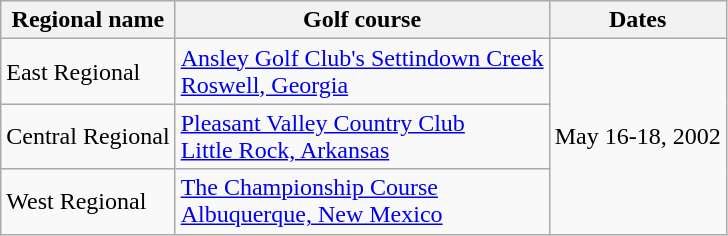<table class="wikitable">
<tr>
<th>Regional name</th>
<th>Golf course</th>
<th>Dates</th>
</tr>
<tr>
<td>East Regional</td>
<td><a href='#'>Ansley Golf Club's Settindown Creek</a><br><a href='#'>Roswell, Georgia</a></td>
<td rowspan=3>May 16-18, 2002</td>
</tr>
<tr>
<td>Central Regional</td>
<td><a href='#'>Pleasant Valley Country Club</a><br><a href='#'>Little Rock, Arkansas</a></td>
</tr>
<tr>
<td>West Regional</td>
<td><a href='#'>The Championship Course</a><br><a href='#'>Albuquerque, New Mexico</a></td>
</tr>
</table>
